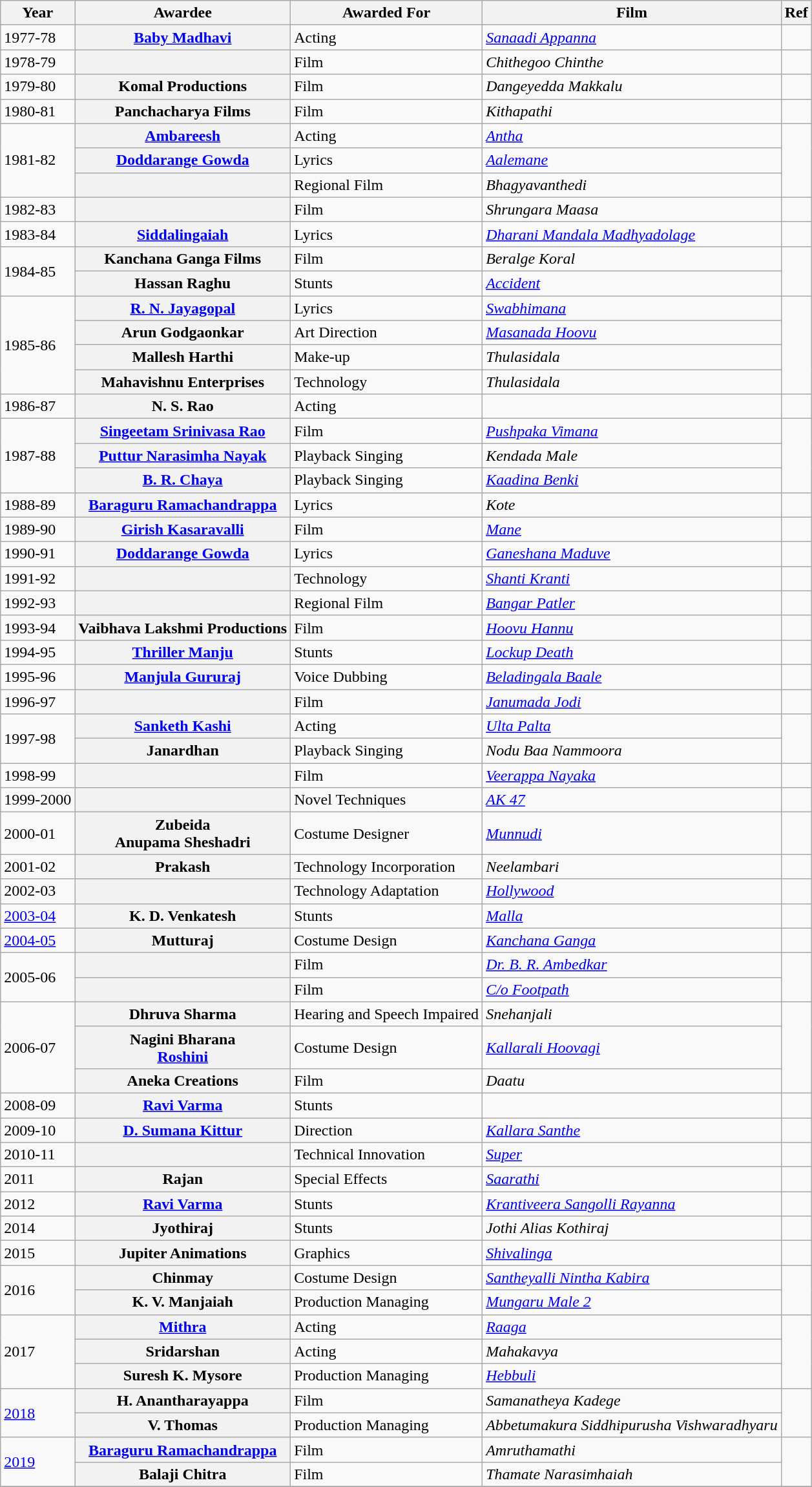<table class="wikitable sortable">
<tr>
<th>Year</th>
<th>Awardee</th>
<th>Awarded For</th>
<th>Film</th>
<th>Ref</th>
</tr>
<tr>
<td>1977-78</td>
<th><a href='#'>Baby Madhavi</a></th>
<td>Acting</td>
<td><em><a href='#'>Sanaadi Appanna</a></em></td>
<td></td>
</tr>
<tr>
<td>1978-79</td>
<th></th>
<td>Film</td>
<td><em>Chithegoo Chinthe</em></td>
<td></td>
</tr>
<tr>
<td>1979-80</td>
<th>Komal Productions</th>
<td>Film</td>
<td><em>Dangeyedda Makkalu</em></td>
<td></td>
</tr>
<tr>
<td>1980-81</td>
<th>Panchacharya Films</th>
<td>Film</td>
<td><em>Kithapathi</em></td>
<td></td>
</tr>
<tr>
<td rowspan="3">1981-82</td>
<th><a href='#'>Ambareesh</a></th>
<td>Acting</td>
<td><em><a href='#'>Antha</a></em></td>
<td align="center" rowspan="3"></td>
</tr>
<tr>
<th><a href='#'>Doddarange Gowda</a></th>
<td>Lyrics</td>
<td><em><a href='#'>Aalemane</a></em></td>
</tr>
<tr>
<th></th>
<td>Regional Film</td>
<td><em>Bhagyavanthedi</em></td>
</tr>
<tr>
<td>1982-83</td>
<th></th>
<td>Film</td>
<td><em>Shrungara Maasa</em></td>
<td></td>
</tr>
<tr>
<td>1983-84</td>
<th><a href='#'>Siddalingaiah</a></th>
<td>Lyrics</td>
<td><em><a href='#'>Dharani Mandala Madhyadolage</a></em></td>
<td></td>
</tr>
<tr>
<td rowspan="2">1984-85</td>
<th>Kanchana Ganga Films</th>
<td>Film</td>
<td><em>Beralge Koral</em></td>
<td align="center" rowspan="2"></td>
</tr>
<tr>
<th>Hassan Raghu</th>
<td>Stunts</td>
<td><em><a href='#'>Accident</a></em></td>
</tr>
<tr>
<td rowspan="4">1985-86</td>
<th><a href='#'>R. N. Jayagopal</a></th>
<td>Lyrics</td>
<td><em><a href='#'>Swabhimana</a></em></td>
<td align="center" rowspan="4"></td>
</tr>
<tr>
<th>Arun Godgaonkar</th>
<td>Art Direction</td>
<td><em><a href='#'>Masanada Hoovu</a></em></td>
</tr>
<tr>
<th>Mallesh Harthi</th>
<td>Make-up</td>
<td><em>Thulasidala</em></td>
</tr>
<tr>
<th>Mahavishnu Enterprises</th>
<td>Technology</td>
<td><em>Thulasidala</em></td>
</tr>
<tr>
<td>1986-87</td>
<th>N. S. Rao</th>
<td>Acting</td>
<td></td>
<td></td>
</tr>
<tr>
<td rowspan="3">1987-88</td>
<th><a href='#'>Singeetam Srinivasa Rao</a></th>
<td>Film</td>
<td><em><a href='#'>Pushpaka Vimana</a></em></td>
<td align="center" rowspan="3"></td>
</tr>
<tr>
<th><a href='#'>Puttur Narasimha Nayak</a></th>
<td>Playback Singing</td>
<td><em>Kendada Male</em></td>
</tr>
<tr>
<th><a href='#'>B. R. Chaya</a></th>
<td>Playback Singing</td>
<td><em><a href='#'>Kaadina Benki</a></em></td>
</tr>
<tr>
<td>1988-89</td>
<th><a href='#'>Baraguru Ramachandrappa</a></th>
<td>Lyrics</td>
<td><em>Kote</em></td>
<td></td>
</tr>
<tr>
<td>1989-90</td>
<th><a href='#'>Girish Kasaravalli</a></th>
<td>Film</td>
<td><em><a href='#'>Mane</a></em></td>
<td></td>
</tr>
<tr>
<td>1990-91</td>
<th><a href='#'>Doddarange Gowda</a></th>
<td>Lyrics</td>
<td><em><a href='#'>Ganeshana Maduve</a></em></td>
<td></td>
</tr>
<tr>
<td>1991-92</td>
<th></th>
<td>Technology</td>
<td><em><a href='#'>Shanti Kranti</a></em></td>
<td></td>
</tr>
<tr>
<td>1992-93</td>
<th></th>
<td>Regional Film</td>
<td><em><a href='#'>Bangar Patler</a></em></td>
<td></td>
</tr>
<tr>
<td>1993-94</td>
<th>Vaibhava Lakshmi Productions</th>
<td>Film</td>
<td><em><a href='#'>Hoovu Hannu</a></em></td>
<td></td>
</tr>
<tr>
<td>1994-95</td>
<th><a href='#'>Thriller Manju</a></th>
<td>Stunts</td>
<td><em><a href='#'>Lockup Death</a></em></td>
<td></td>
</tr>
<tr>
<td>1995-96</td>
<th><a href='#'>Manjula Gururaj</a></th>
<td>Voice Dubbing</td>
<td><em><a href='#'>Beladingala Baale</a></em></td>
<td></td>
</tr>
<tr>
<td>1996-97</td>
<th></th>
<td>Film</td>
<td><em><a href='#'>Janumada Jodi</a></em></td>
<td></td>
</tr>
<tr>
<td rowspan="2">1997-98</td>
<th><a href='#'>Sanketh Kashi</a></th>
<td>Acting</td>
<td><em><a href='#'>Ulta Palta</a></em></td>
<td align="center" rowspan="2"></td>
</tr>
<tr>
<th>Janardhan</th>
<td>Playback Singing</td>
<td><em>Nodu Baa Nammoora</em></td>
</tr>
<tr>
<td>1998-99</td>
<th></th>
<td>Film</td>
<td><em><a href='#'>Veerappa Nayaka</a></em></td>
<td></td>
</tr>
<tr>
<td>1999-2000</td>
<th></th>
<td>Novel Techniques</td>
<td><em><a href='#'>AK 47</a></em></td>
<td></td>
</tr>
<tr>
<td>2000-01</td>
<th>Zubeida<br>Anupama Sheshadri</th>
<td>Costume Designer</td>
<td><em><a href='#'>Munnudi</a></em></td>
<td></td>
</tr>
<tr>
<td>2001-02</td>
<th>Prakash</th>
<td>Technology Incorporation</td>
<td><em>Neelambari</em></td>
<td></td>
</tr>
<tr>
<td>2002-03</td>
<th></th>
<td>Technology Adaptation</td>
<td><em><a href='#'>Hollywood</a></em></td>
<td></td>
</tr>
<tr>
<td><a href='#'>2003-04</a></td>
<th>K. D. Venkatesh</th>
<td>Stunts</td>
<td><em><a href='#'>Malla</a></em></td>
<td></td>
</tr>
<tr>
<td><a href='#'>2004-05</a></td>
<th>Mutturaj</th>
<td>Costume Design</td>
<td><em><a href='#'>Kanchana Ganga</a></em></td>
<td></td>
</tr>
<tr>
<td rowspan="2">2005-06</td>
<th></th>
<td>Film</td>
<td><em><a href='#'>Dr. B. R. Ambedkar</a></em></td>
<td align="center" rowspan="2"></td>
</tr>
<tr>
<th></th>
<td>Film</td>
<td><em><a href='#'>C/o Footpath</a></em></td>
</tr>
<tr>
<td rowspan="3">2006-07</td>
<th>Dhruva Sharma</th>
<td>Hearing and Speech Impaired</td>
<td><em>Snehanjali</em></td>
<td align="center" rowspan="3"></td>
</tr>
<tr>
<th> Nagini Bharana<br><a href='#'>Roshini</a></th>
<td>Costume Design</td>
<td><em><a href='#'>Kallarali Hoovagi</a></em></td>
</tr>
<tr>
<th>Aneka Creations</th>
<td>Film</td>
<td><em>Daatu</em></td>
</tr>
<tr>
<td>2008-09</td>
<th><a href='#'>Ravi Varma</a></th>
<td>Stunts</td>
<td></td>
<td></td>
</tr>
<tr>
<td>2009-10</td>
<th><a href='#'>D. Sumana Kittur</a></th>
<td>Direction</td>
<td><em><a href='#'>Kallara Santhe</a></em></td>
<td></td>
</tr>
<tr>
<td>2010-11</td>
<th></th>
<td>Technical Innovation</td>
<td><em><a href='#'>Super</a></em></td>
<td></td>
</tr>
<tr>
<td>2011</td>
<th>Rajan</th>
<td>Special Effects</td>
<td><em><a href='#'>Saarathi</a></em></td>
<td></td>
</tr>
<tr>
<td>2012</td>
<th><a href='#'>Ravi Varma</a></th>
<td>Stunts</td>
<td><em><a href='#'>Krantiveera Sangolli Rayanna</a></em></td>
<td></td>
</tr>
<tr>
<td>2014</td>
<th>Jyothiraj</th>
<td>Stunts</td>
<td><em>Jothi Alias Kothiraj</em></td>
<td></td>
</tr>
<tr>
<td>2015</td>
<th>Jupiter Animations</th>
<td>Graphics</td>
<td><em><a href='#'>Shivalinga</a></em></td>
<td></td>
</tr>
<tr>
<td rowspan="2">2016</td>
<th>Chinmay</th>
<td>Costume Design</td>
<td><em><a href='#'>Santheyalli Nintha Kabira</a></em></td>
<td align="center" rowspan="2"></td>
</tr>
<tr>
<th>K. V. Manjaiah</th>
<td>Production Managing</td>
<td><em><a href='#'>Mungaru Male 2</a></em></td>
</tr>
<tr>
<td rowspan="3">2017</td>
<th><a href='#'>Mithra</a></th>
<td>Acting</td>
<td><em><a href='#'>Raaga</a></em></td>
<td align="center" rowspan="3"></td>
</tr>
<tr>
<th>Sridarshan</th>
<td>Acting</td>
<td><em>Mahakavya</em></td>
</tr>
<tr>
<th>Suresh K. Mysore</th>
<td>Production Managing</td>
<td><em><a href='#'>Hebbuli</a></em></td>
</tr>
<tr>
<td rowspan="2"><a href='#'>2018</a></td>
<th>H. Anantharayappa</th>
<td>Film</td>
<td><em>Samanatheya Kadege</em></td>
<td align="center" rowspan="2"></td>
</tr>
<tr>
<th>V. Thomas</th>
<td>Production Managing</td>
<td><em>Abbetumakura Siddhipurusha Vishwaradhyaru</em></td>
</tr>
<tr>
<td rowspan="2"><a href='#'>2019</a></td>
<th><a href='#'>Baraguru Ramachandrappa</a></th>
<td>Film</td>
<td><em>Amruthamathi</em></td>
<td align="center" rowspan="2"></td>
</tr>
<tr>
<th>Balaji Chitra</th>
<td>Film</td>
<td><em>Thamate Narasimhaiah</em></td>
</tr>
<tr>
</tr>
</table>
